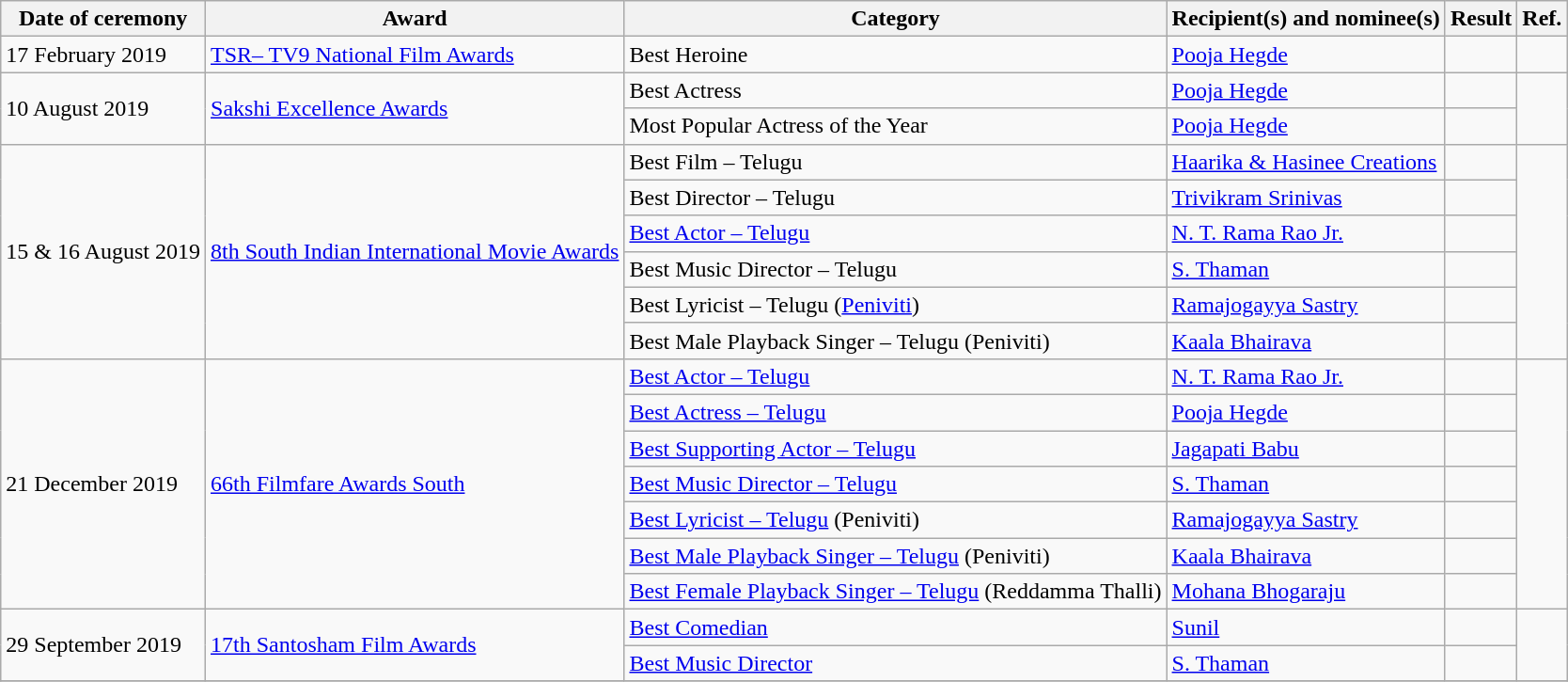<table class="wikitable sortable">
<tr>
<th>Date of ceremony</th>
<th>Award</th>
<th>Category</th>
<th>Recipient(s) and nominee(s)</th>
<th>Result</th>
<th>Ref.</th>
</tr>
<tr>
<td>17 February 2019</td>
<td><a href='#'>TSR– TV9 National Film Awards</a></td>
<td>Best Heroine</td>
<td><a href='#'>Pooja Hegde</a></td>
<td></td>
<td></td>
</tr>
<tr>
<td rowspan=2>10 August 2019</td>
<td rowspan=2><a href='#'>Sakshi Excellence Awards</a></td>
<td>Best Actress</td>
<td><a href='#'>Pooja Hegde</a></td>
<td></td>
<td rowspan=2></td>
</tr>
<tr>
<td>Most Popular Actress of the Year</td>
<td><a href='#'>Pooja Hegde</a></td>
<td></td>
</tr>
<tr>
<td rowspan="6">15 & 16 August 2019</td>
<td rowspan="6"><a href='#'>8th South Indian International Movie Awards</a></td>
<td>Best Film – Telugu</td>
<td><a href='#'>Haarika & Hasinee Creations</a></td>
<td></td>
<td rowspan="6"></td>
</tr>
<tr>
<td>Best Director – Telugu</td>
<td><a href='#'>Trivikram Srinivas</a></td>
<td></td>
</tr>
<tr>
<td><a href='#'>Best Actor – Telugu</a></td>
<td><a href='#'>N. T. Rama Rao Jr.</a></td>
<td></td>
</tr>
<tr>
<td>Best Music Director – Telugu</td>
<td><a href='#'>S. Thaman</a></td>
<td></td>
</tr>
<tr>
<td>Best Lyricist – Telugu (<a href='#'>Peniviti</a>)</td>
<td><a href='#'>Ramajogayya Sastry</a></td>
<td></td>
</tr>
<tr>
<td>Best Male Playback Singer – Telugu (Peniviti)</td>
<td><a href='#'>Kaala Bhairava</a></td>
<td></td>
</tr>
<tr>
<td rowspan="7">21 December 2019</td>
<td rowspan="7"><a href='#'>66th Filmfare Awards South</a></td>
<td><a href='#'>Best Actor – Telugu</a></td>
<td><a href='#'>N. T. Rama Rao Jr.</a></td>
<td></td>
<td rowspan="7"></td>
</tr>
<tr>
<td><a href='#'>Best Actress – Telugu</a></td>
<td><a href='#'>Pooja Hegde</a></td>
<td></td>
</tr>
<tr>
<td><a href='#'>Best Supporting Actor – Telugu</a></td>
<td><a href='#'>Jagapati Babu</a></td>
<td></td>
</tr>
<tr>
<td><a href='#'>Best Music Director – Telugu</a></td>
<td><a href='#'>S. Thaman</a></td>
<td></td>
</tr>
<tr>
<td><a href='#'>Best Lyricist – Telugu</a> (Peniviti)</td>
<td><a href='#'>Ramajogayya Sastry</a></td>
<td></td>
</tr>
<tr>
<td><a href='#'>Best Male Playback Singer – Telugu</a> (Peniviti)</td>
<td><a href='#'>Kaala Bhairava</a></td>
<td></td>
</tr>
<tr>
<td><a href='#'>Best Female Playback Singer – Telugu</a> (Reddamma Thalli)</td>
<td><a href='#'>Mohana Bhogaraju</a></td>
<td></td>
</tr>
<tr>
<td rowspan="2">29 September 2019</td>
<td rowspan="2"><a href='#'>17th Santosham Film Awards</a></td>
<td><a href='#'>Best Comedian</a></td>
<td><a href='#'>Sunil</a></td>
<td></td>
<td rowspan="2"></td>
</tr>
<tr>
<td><a href='#'>Best Music Director</a></td>
<td><a href='#'>S. Thaman</a></td>
<td></td>
</tr>
<tr>
</tr>
</table>
